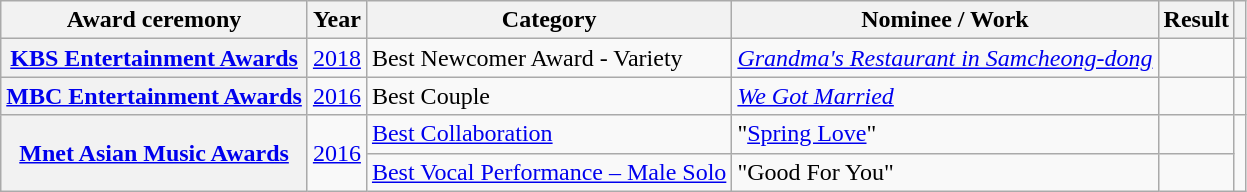<table class="wikitable plainrowheaders sortable">
<tr>
<th scope="col">Award ceremony</th>
<th scope="col">Year</th>
<th scope="col">Category</th>
<th scope="col">Nominee / Work</th>
<th scope="col">Result</th>
<th scope="col" class="unsortable"></th>
</tr>
<tr>
<th scope="row"><a href='#'>KBS Entertainment Awards</a></th>
<td><a href='#'>2018</a></td>
<td>Best Newcomer Award - Variety</td>
<td><em><a href='#'>Grandma's Restaurant in Samcheong-dong</a></em></td>
<td></td>
<td></td>
</tr>
<tr>
<th scope="row"><a href='#'>MBC Entertainment Awards</a></th>
<td><a href='#'>2016</a></td>
<td>Best Couple </td>
<td><em><a href='#'>We Got Married</a></em></td>
<td></td>
<td></td>
</tr>
<tr>
<th scope="row" rowspan="2"><a href='#'>Mnet Asian Music Awards</a></th>
<td rowspan="2"><a href='#'>2016</a></td>
<td><a href='#'>Best Collaboration</a> </td>
<td>"<a href='#'>Spring Love</a>"</td>
<td></td>
<td rowspan="2"></td>
</tr>
<tr>
<td><a href='#'>Best Vocal Performance – Male Solo</a></td>
<td>"Good For You"</td>
<td></td>
</tr>
</table>
